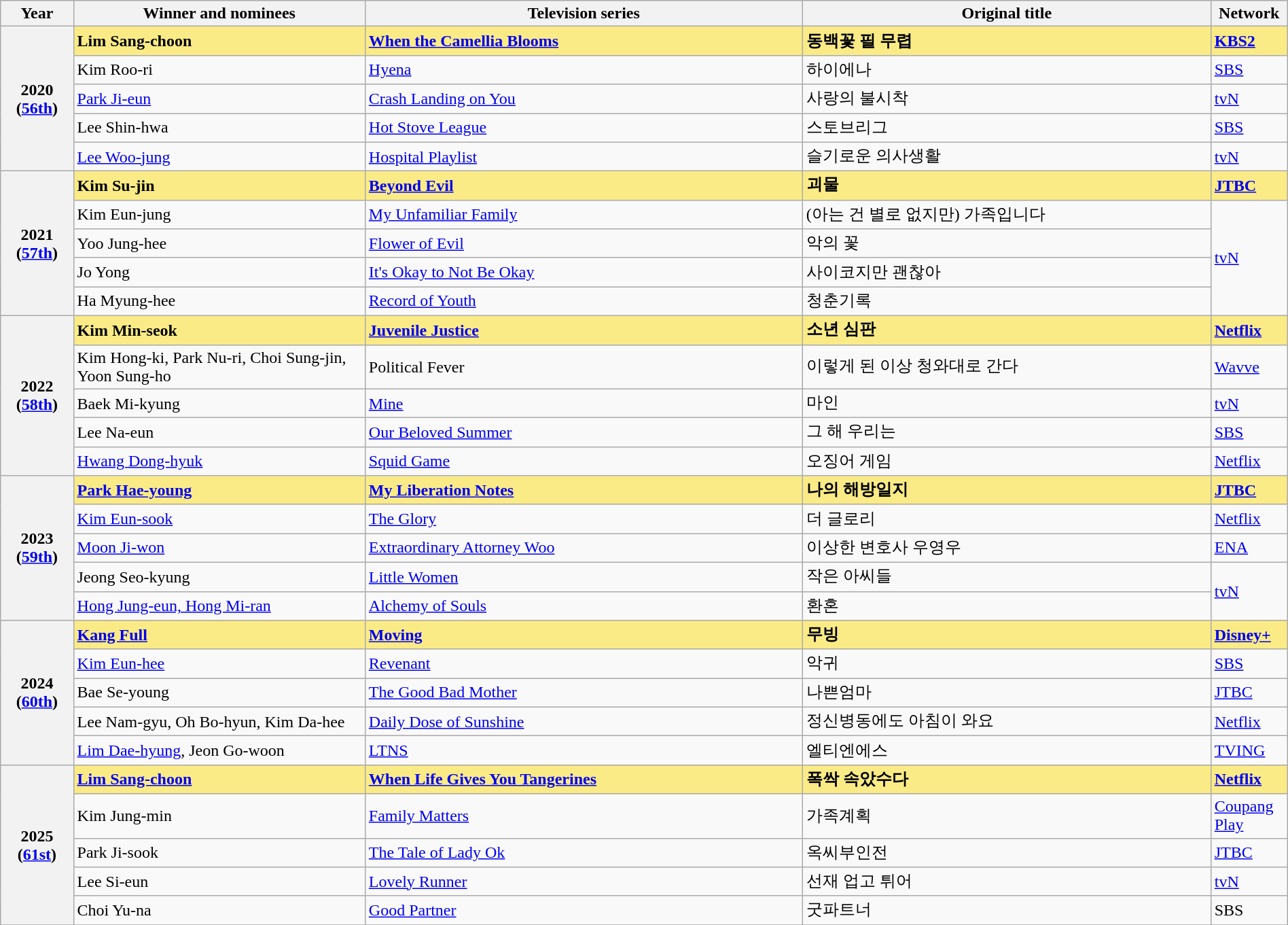<table class="wikitable" style="width:100%;" cellpadding="6">
<tr>
<th style="width:5%;">Year</th>
<th style="width:20%;">Winner and nominees</th>
<th style="width:30%;">Television series</th>
<th style="width:28%;">Original title</th>
<th style="width:5%;">Network</th>
</tr>
<tr>
<th rowspan="5">2020<br>(<a href='#'>56th</a>)</th>
<td style="background:#FAEB86;"><strong>Lim Sang-choon </strong></td>
<td style="background:#FAEB86;"><strong><a href='#'>When the Camellia Blooms</a></strong></td>
<td style="background:#FAEB86;"><strong>동백꽃 필 무렵</strong></td>
<td style="background:#FAEB86;"><a href='#'><strong>KBS2</strong></a></td>
</tr>
<tr>
<td>Kim Roo-ri</td>
<td><a href='#'>Hyena</a></td>
<td>하이에나</td>
<td><a href='#'>SBS</a></td>
</tr>
<tr>
<td><a href='#'>Park Ji-eun</a></td>
<td><a href='#'>Crash Landing on You</a></td>
<td>사랑의 불시착</td>
<td><a href='#'>tvN</a></td>
</tr>
<tr>
<td>Lee Shin-hwa</td>
<td><a href='#'>Hot Stove League</a></td>
<td>스토브리그</td>
<td><a href='#'>SBS</a></td>
</tr>
<tr>
<td><a href='#'>Lee Woo-jung</a></td>
<td><a href='#'>Hospital Playlist</a></td>
<td>슬기로운 의사생활</td>
<td><a href='#'>tvN</a></td>
</tr>
<tr>
<th rowspan="5">2021<br>(<a href='#'>57th</a>)</th>
<td style="background:#FAEB86;"><strong>Kim Su-jin </strong></td>
<td style="background:#FAEB86;"><a href='#'><strong>Beyond Evil</strong></a></td>
<td style="background:#FAEB86;"><strong>괴물</strong></td>
<td style="background:#FAEB86;"><strong><a href='#'>JTBC</a></strong></td>
</tr>
<tr>
<td>Kim Eun-jung</td>
<td><a href='#'>My Unfamiliar Family</a></td>
<td>(아는 건 별로 없지만) 가족입니다</td>
<td rowspan="4"><a href='#'>tvN</a></td>
</tr>
<tr>
<td>Yoo Jung-hee</td>
<td><a href='#'>Flower of Evil</a></td>
<td>악의 꽃</td>
</tr>
<tr>
<td>Jo Yong</td>
<td><a href='#'>It's Okay to Not Be Okay</a></td>
<td>사이코지만 괜찮아</td>
</tr>
<tr>
<td>Ha Myung-hee</td>
<td><a href='#'>Record of Youth</a></td>
<td>청춘기록</td>
</tr>
<tr>
<th rowspan="5">2022<br>(<a href='#'>58th</a>)</th>
<td style="background:#FAEB86;"><strong>Kim Min-seok </strong></td>
<td style="background:#FAEB86;"><strong><a href='#'>Juvenile Justice</a></strong></td>
<td style="background:#FAEB86;"><strong>소년 심판</strong></td>
<td style="background:#FAEB86;"><strong><a href='#'>Netflix</a></strong></td>
</tr>
<tr>
<td>Kim Hong-ki, Park Nu-ri, Choi Sung-jin, Yoon Sung-ho</td>
<td>Political Fever</td>
<td>이렇게 된 이상 청와대로 간다</td>
<td><a href='#'>Wavve</a></td>
</tr>
<tr>
<td>Baek Mi-kyung</td>
<td><a href='#'>Mine</a></td>
<td>마인</td>
<td><a href='#'>tvN</a></td>
</tr>
<tr>
<td>Lee Na-eun</td>
<td><a href='#'>Our Beloved Summer</a></td>
<td>그 해 우리는</td>
<td><a href='#'>SBS</a></td>
</tr>
<tr>
<td><a href='#'>Hwang Dong-hyuk</a></td>
<td><a href='#'>Squid Game</a></td>
<td>오징어 게임</td>
<td><a href='#'>Netflix</a></td>
</tr>
<tr>
<th rowspan="5">2023<br>(<a href='#'>59th</a>)</th>
<td style="background:#FAEB86;"><strong><a href='#'>Park Hae-young</a></strong> <strong></strong></td>
<td style="background:#FAEB86;"><strong><a href='#'>My Liberation Notes</a></strong></td>
<td style="background:#FAEB86;"><strong>나의 해방일지</strong></td>
<td style="background:#FAEB86;"><strong><a href='#'>JTBC</a></strong></td>
</tr>
<tr>
<td><a href='#'>Kim Eun-sook</a></td>
<td><a href='#'>The Glory</a></td>
<td>더 글로리</td>
<td><a href='#'>Netflix</a></td>
</tr>
<tr>
<td><a href='#'>Moon Ji-won</a></td>
<td><a href='#'>Extraordinary Attorney Woo</a></td>
<td>이상한 변호사 우영우</td>
<td><a href='#'>ENA</a></td>
</tr>
<tr>
<td>Jeong Seo-kyung</td>
<td><a href='#'>Little Women</a></td>
<td>작은 아씨들</td>
<td rowspan="2"><a href='#'>tvN</a></td>
</tr>
<tr>
<td><a href='#'>Hong Jung-eun, Hong Mi-ran</a></td>
<td><a href='#'>Alchemy of Souls</a></td>
<td>환혼</td>
</tr>
<tr>
<th rowspan="5">2024<br>(<a href='#'>60th</a>)</th>
<td style="background:#FAEB86;"><strong><a href='#'>Kang Full</a></strong> <strong></strong></td>
<td style="background:#FAEB86;"><strong><a href='#'>Moving</a></strong></td>
<td style="background:#FAEB86;"><strong>무빙</strong></td>
<td style="background:#FAEB86;"><strong><a href='#'>Disney+</a></strong></td>
</tr>
<tr>
<td><a href='#'>Kim Eun-hee</a></td>
<td><a href='#'>Revenant</a></td>
<td>악귀</td>
<td><a href='#'>SBS</a></td>
</tr>
<tr>
<td>Bae Se-young</td>
<td><a href='#'>The Good Bad Mother</a></td>
<td>나쁜엄마</td>
<td><a href='#'>JTBC</a></td>
</tr>
<tr>
<td>Lee Nam-gyu, Oh Bo-hyun, Kim Da-hee</td>
<td><a href='#'>Daily Dose of Sunshine</a></td>
<td>정신병동에도 아침이 와요</td>
<td><a href='#'>Netflix</a></td>
</tr>
<tr>
<td><a href='#'>Lim Dae-hyung</a>, Jeon Go-woon</td>
<td><a href='#'>LTNS</a></td>
<td>엘티엔에스</td>
<td><a href='#'>TVING</a></td>
</tr>
<tr>
<th rowspan="5">2025<br>(<a href='#'>61st</a>)</th>
<td style="background:#FAEB86;"><strong><a href='#'>Lim Sang-choon</a></strong> <strong></strong></td>
<td style="background:#FAEB86;"><strong><a href='#'>When Life Gives You Tangerines</a></strong></td>
<td style="background:#FAEB86;"><strong>폭싹 속았수다</strong></td>
<td style="background:#FAEB86;"><strong><a href='#'>Netflix</a></strong></td>
</tr>
<tr>
<td>Kim Jung-min</td>
<td><a href='#'>Family Matters</a></td>
<td>가족계획</td>
<td><a href='#'>Coupang Play</a></td>
</tr>
<tr>
<td>Park Ji-sook</td>
<td><a href='#'>The Tale of Lady Ok</a></td>
<td>옥씨부인전</td>
<td><a href='#'>JTBC</a></td>
</tr>
<tr>
<td>Lee Si-eun</td>
<td><a href='#'>Lovely Runner</a></td>
<td>선재 업고 튀어</td>
<td><a href='#'>tvN</a></td>
</tr>
<tr>
<td>Choi Yu-na</td>
<td><a href='#'>Good Partner</a></td>
<td>굿파트너</td>
<td>SBS</td>
</tr>
<tr>
</tr>
</table>
